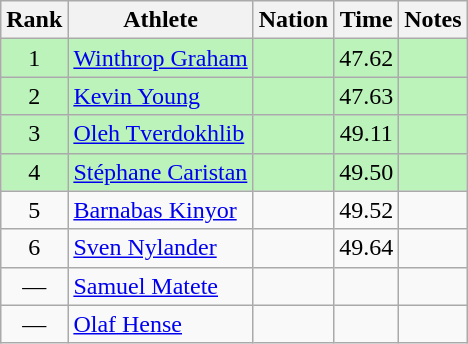<table class="wikitable sortable" style="text-align:center">
<tr>
<th>Rank</th>
<th>Athlete</th>
<th>Nation</th>
<th>Time</th>
<th>Notes</th>
</tr>
<tr style="background:#bbf3bb;">
<td>1</td>
<td align=left><a href='#'>Winthrop Graham</a></td>
<td align=left></td>
<td>47.62</td>
<td></td>
</tr>
<tr style="background:#bbf3bb;">
<td>2</td>
<td align=left><a href='#'>Kevin Young</a></td>
<td align=left></td>
<td>47.63</td>
<td></td>
</tr>
<tr style="background:#bbf3bb;">
<td>3</td>
<td align=left><a href='#'>Oleh Tverdokhlib</a></td>
<td align=left></td>
<td>49.11</td>
<td></td>
</tr>
<tr style="background:#bbf3bb;">
<td>4</td>
<td align=left><a href='#'>Stéphane Caristan</a></td>
<td align=left></td>
<td>49.50</td>
<td></td>
</tr>
<tr>
<td>5</td>
<td align=left><a href='#'>Barnabas Kinyor</a></td>
<td align=left></td>
<td>49.52</td>
<td></td>
</tr>
<tr>
<td>6</td>
<td align=left><a href='#'>Sven Nylander</a></td>
<td align=left></td>
<td>49.64</td>
<td></td>
</tr>
<tr>
<td data-sort-value=7>—</td>
<td align=left><a href='#'>Samuel Matete</a></td>
<td align=left></td>
<td data-sort-value=70.00></td>
<td></td>
</tr>
<tr>
<td data-sort-value=8>—</td>
<td align=left><a href='#'>Olaf Hense</a></td>
<td align=left></td>
<td data-sort-value=90.00></td>
<td></td>
</tr>
</table>
